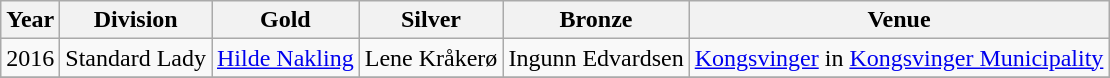<table class="wikitable sortable" style="text-align: left;">
<tr>
<th>Year</th>
<th>Division</th>
<th> Gold</th>
<th> Silver</th>
<th> Bronze</th>
<th>Venue</th>
</tr>
<tr>
<td>2016</td>
<td>Standard Lady</td>
<td><a href='#'>Hilde Nakling</a></td>
<td>Lene Kråkerø</td>
<td>Ingunn Edvardsen</td>
<td><a href='#'>Kongsvinger</a> in <a href='#'>Kongsvinger Municipality</a></td>
</tr>
<tr>
</tr>
</table>
